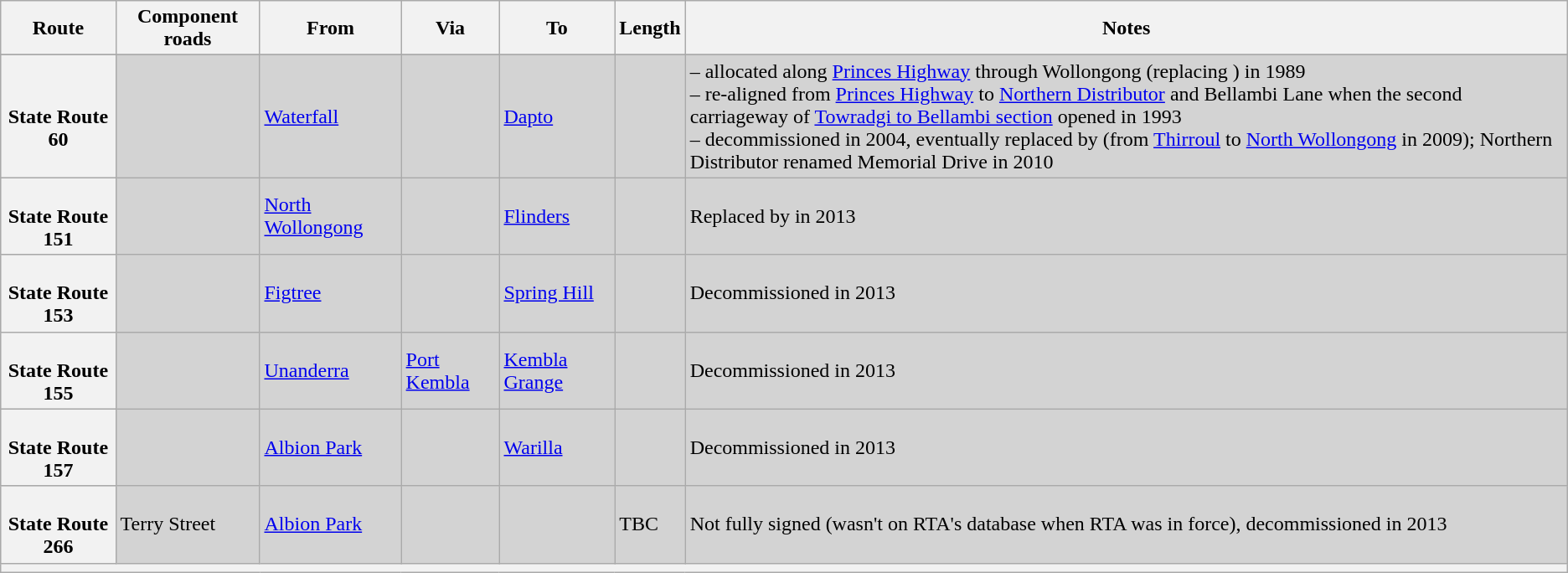<table class="wikitable sortable">
<tr>
<th scope="col">Route</th>
<th scope="col">Component roads</th>
<th scope="col">From</th>
<th scope="col">Via</th>
<th scope="col">To</th>
<th scope="col">Length</th>
<th scope="col">Notes</th>
</tr>
<tr>
</tr>
<tr style="background:#d3d3d3;">
<th><br>State Route 60</th>
<td></td>
<td><a href='#'>Waterfall</a></td>
<td></td>
<td><a href='#'>Dapto</a></td>
<td></td>
<td>– allocated along <a href='#'>Princes Highway</a> through Wollongong (replacing ) in 1989<br>– re-aligned from <a href='#'>Princes Highway</a> to <a href='#'>Northern Distributor</a> and Bellambi Lane when the second carriageway of <a href='#'>Towradgi to Bellambi section</a> opened in 1993<br>– decommissioned in 2004, eventually replaced by  (from <a href='#'>Thirroul</a> to <a href='#'>North Wollongong</a> in 2009); Northern Distributor renamed Memorial Drive in 2010</td>
</tr>
<tr style="background:#d3d3d3;">
<th><br>State Route 151</th>
<td></td>
<td><a href='#'>North Wollongong</a></td>
<td></td>
<td><a href='#'>Flinders</a></td>
<td></td>
<td>Replaced by  in 2013</td>
</tr>
<tr style="background:#d3d3d3;">
<th><br>State Route 153</th>
<td></td>
<td><a href='#'>Figtree</a></td>
<td></td>
<td><a href='#'>Spring Hill</a></td>
<td></td>
<td>Decommissioned in 2013</td>
</tr>
<tr style="background:#d3d3d3;">
<th><br>State Route 155</th>
<td></td>
<td><a href='#'>Unanderra</a></td>
<td><a href='#'>Port Kembla</a></td>
<td><a href='#'>Kembla Grange</a></td>
<td></td>
<td>Decommissioned in 2013</td>
</tr>
<tr style="background:#d3d3d3;">
<th><br>State Route 157</th>
<td></td>
<td><a href='#'>Albion Park</a></td>
<td></td>
<td><a href='#'>Warilla</a></td>
<td></td>
<td>Decommissioned in 2013</td>
</tr>
<tr style="background:#d3d3d3;">
<th><br>State Route 266</th>
<td>Terry Street</td>
<td><a href='#'>Albion Park</a></td>
<td></td>
<td></td>
<td>TBC</td>
<td>Not fully signed (wasn't on RTA's database when RTA was in force), decommissioned in 2013</td>
</tr>
<tr>
<td colspan="7" style="text-align:center; background:#f2f2f2;"></td>
</tr>
</table>
